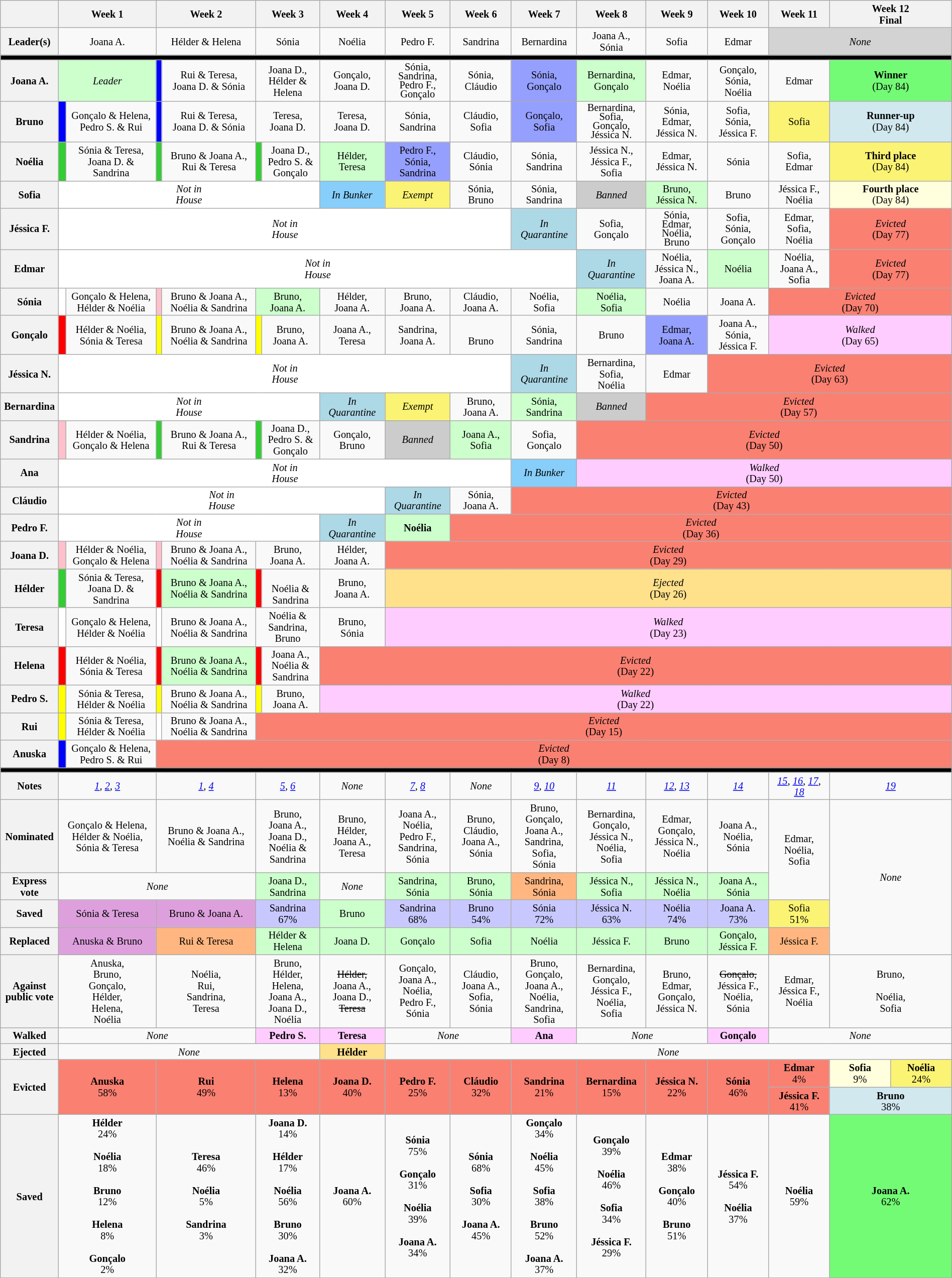<table class="wikitable" style="font-size:85%; text-align:center; line-height:15px; width:100%">
<tr>
<th style="width: 1%"></th>
<th style="width: 5%" colspan="2">Week 1</th>
<th style="width: 5%" colspan="2">Week 2</th>
<th style="width: 5%" colspan="2">Week 3</th>
<th style="width: 5%">Week 4</th>
<th style="width: 5%">Week 5</th>
<th style="width: 5%">Week 6</th>
<th style="width: 5%">Week 7</th>
<th style="width: 5%">Week 8</th>
<th style="width: 5%">Week 9</th>
<th style="width: 5%">Week 10</th>
<th style="width: 5%">Week 11</th>
<th style="width:10%" colspan="2">Week 12<br>Final</th>
</tr>
<tr>
<th>Leader(s)</th>
<td colspan="2">Joana A.</td>
<td colspan="2">Hélder & Helena</td>
<td colspan="2">Sónia</td>
<td>Noélia</td>
<td>Pedro F.</td>
<td>Sandrina</td>
<td>Bernardina</td>
<td>Joana A.,<br>Sónia</td>
<td>Sofia</td>
<td>Edmar</td>
<td colspan="3" style="background:lightgrey"><em>None</em></td>
</tr>
<tr>
<th colspan="17" style="background:black"></th>
</tr>
<tr>
<th>Joana A.</th>
<td colspan="2" style="background:#cfc"><em>Leader</em></td>
<td style="background:blue"></td>
<td>Rui & Teresa,<br>Joana D. & Sónia</td>
<td colspan="2">Joana D.,<br>Hélder & Helena</td>
<td>Gonçalo,<br>Joana D.</td>
<td style="line-height:12px">Sónia,<br>Sandrina,<br>Pedro F.,<br>Gonçalo</td>
<td>Sónia,<br>Cláudio</td>
<td style="background:#959ffd">Sónia,<br>Gonçalo</td>
<td style="background:#cfc">Bernardina,<br>Gonçalo</td>
<td>Edmar,<br>Noélia</td>
<td>Gonçalo,<br>Sónia,<br>Noélia</td>
<td>Edmar</td>
<td style="background:#73FB76" colspan="2"><strong>Winner</strong><br>(Day 84)</td>
</tr>
<tr>
<th>Bruno</th>
<td style="background:blue"></td>
<td>Gonçalo & Helena,<br>Pedro S. & Rui</td>
<td style="background:blue"></td>
<td>Rui & Teresa,<br>Joana D. & Sónia</td>
<td colspan="2">Teresa,<br>Joana D.</td>
<td>Teresa,<br>Joana D.</td>
<td>Sónia,<br>Sandrina</td>
<td>Cláudio,<br>Sofia</td>
<td style="background:#959ffd">Gonçalo,<br>Sofia</td>
<td style="line-height:12px">Bernardina,<br>Sofia,<br>Gonçalo,<br>Jéssica N.</td>
<td>Sónia,<br>Edmar,<br>Jéssica N.</td>
<td>Sofia,<br>Sónia,<br>Jéssica F.</td>
<td style="background:#FBF373">Sofia</td>
<td style="background:#D1E8EF" colspan="2"><strong>Runner-up</strong><br>(Day 84)</td>
</tr>
<tr>
<th>Noélia</th>
<td style="background:limegreen"></td>
<td>Sónia & Teresa,<br>Joana D. & Sandrina</td>
<td style="background:limegreen"></td>
<td>Bruno & Joana A.,<br>Rui & Teresa</td>
<td style="background:limegreen"></td>
<td>Joana D.,<br>Pedro S. & Gonçalo</td>
<td style="background:#cfc">Hélder,<br>Teresa</td>
<td style="background:#959ffd">Pedro F.,<br>Sónia,<br>Sandrina</td>
<td>Cláudio,<br>Sónia</td>
<td>Sónia,<br>Sandrina</td>
<td>Jéssica N.,<br>Jéssica F.,<br>Sofia</td>
<td>Edmar,<br>Jéssica N.</td>
<td>Sónia</td>
<td>Sofia,<br>Edmar</td>
<td style="background:#FBF373" colspan="2"><strong>Third place</strong><br>(Day 84)</td>
</tr>
<tr>
<th>Sofia</th>
<td style="background:white" colspan="6"><em>Not in<br>House</em></td>
<td style="background:#87cefa"><em>In Bunker</em></td>
<td style="background:#FBF373"><em>Exempt</em></td>
<td>Sónia,<br>Bruno</td>
<td>Sónia,<br>Sandrina</td>
<td style="background:#ccc"><em>Banned</em></td>
<td style="background:#cfc">Bruno,<br>Jéssica N.</td>
<td>Bruno</td>
<td>Jéssica F.,<br>Noélia</td>
<td style="background:#ffffdd" colspan="2"><strong>Fourth place</strong><br>(Day 84)</td>
</tr>
<tr>
<th>Jéssica F.</th>
<td style="background:white" colspan="9"><em>Not in<br>House</em></td>
<td style="background:lightblue"><em>In<br>Quarantine</em></td>
<td>Sofia,<br>Gonçalo</td>
<td style="line-height:12px">Sónia,<br>Edmar,<br>Noélia,<br>Bruno</td>
<td>Sofia,<br>Sónia,<br>Gonçalo</td>
<td>Edmar,<br>Sofia,<br>Noélia</td>
<td colspan="2" style="background:salmon"><em>Evicted</em><br>(Day 77)</td>
</tr>
<tr>
<th>Edmar</th>
<td style="background:white" colspan="10"><em>Not in<br>House</em></td>
<td style="background:lightblue"><em>In<br>Quarantine</em></td>
<td>Noélia,<br>Jéssica N.,<br>Joana A.</td>
<td style="background:#cfc">Noélia</td>
<td>Noélia,<br>Joana A.,<br>Sofia</td>
<td colspan="2" style="background:salmon"><em>Evicted</em><br>(Day 77)</td>
</tr>
<tr>
<th>Sónia</th>
<td style="background:white"></td>
<td>Gonçalo & Helena,<br>Hélder & Noélia</td>
<td style="background:pink"></td>
<td>Bruno & Joana A.,<br>Noélia & Sandrina</td>
<td colspan="2" style="background:#cfc">Bruno,<br>Joana A.</td>
<td>Hélder,<br>Joana A.</td>
<td>Bruno,<br>Joana A.</td>
<td>Cláudio,<br>Joana A.</td>
<td>Noélia,<br>Sofia</td>
<td style="background:#cfc">Noélia,<br>Sofia</td>
<td>Noélia</td>
<td>Joana A.</td>
<td colspan="3" style="background:salmon"><em>Evicted</em><br>(Day 70)</td>
</tr>
<tr>
<th>Gonçalo</th>
<td style="background:red"></td>
<td>Hélder & Noélia,<br>Sónia & Teresa</td>
<td style="background:yellow"></td>
<td>Bruno & Joana A.,<br>Noélia & Sandrina</td>
<td style="background:yellow"></td>
<td>Bruno,<br>Joana A.</td>
<td>Joana A.,<br>Teresa</td>
<td>Sandrina,<br>Joana A.</td>
<td><br>Bruno</td>
<td>Sónia,<br>Sandrina</td>
<td>Bruno</td>
<td style="background:#959ffd">Edmar,<br>Joana A.</td>
<td>Joana A.,<br>Sónia,<br>Jéssica F.</td>
<td colspan="3" style="background:#fcf"><em>Walked</em><br>(Day 65)</td>
</tr>
<tr>
<th>Jéssica N.</th>
<td style="background:white" colspan="9"><em>Not in<br>House</em></td>
<td style="background:lightblue"><em>In<br>Quarantine</em></td>
<td>Bernardina,<br>Sofia,<br>Noélia</td>
<td>Edmar</td>
<td colspan="4" style="background:salmon"><em>Evicted</em><br>(Day 63)</td>
</tr>
<tr>
<th>Bernardina</th>
<td style="background:white" colspan="6"><em>Not in<br>House</em></td>
<td style="background:lightblue"><em>In<br>Quarantine</em></td>
<td style="background:#FBF373"><em>Exempt</em></td>
<td>Bruno,<br>Joana A.</td>
<td style="background:#cfc">Sónia,<br>Sandrina</td>
<td style="background:#ccc"><em>Banned</em></td>
<td colspan="5" style="background:salmon"><em>Evicted</em><br>(Day 57)</td>
</tr>
<tr>
<th>Sandrina</th>
<td style="background:pink"></td>
<td>Hélder & Noélia,<br>Gonçalo & Helena</td>
<td style="background:limegreen"></td>
<td>Bruno & Joana A.,<br>Rui & Teresa</td>
<td style="background:limegreen"></td>
<td>Joana D.,<br>Pedro S. & Gonçalo</td>
<td>Gonçalo,<br>Bruno</td>
<td style="background:#ccc"><em>Banned</em></td>
<td style="background:#cfc">Joana A.,<br>Sofia</td>
<td>Sofia,<br>Gonçalo</td>
<td colspan="6" style="background:salmon"><em>Evicted</em><br>(Day 50)</td>
</tr>
<tr>
<th>Ana</th>
<td style="background:white" colspan="9"><em>Not in<br>House</em></td>
<td style="background:#87cefa"><em>In Bunker</em></td>
<td colspan="6" style="background:#fcf"><em>Walked</em><br>(Day 50)</td>
</tr>
<tr>
<th>Cláudio</th>
<td style="background:white" colspan="7"><em>Not in<br>House</em></td>
<td style="background:lightblue"><em>In<br>Quarantine</em></td>
<td>Sónia,<br>Joana A.</td>
<td colspan="7" style="background:salmon"><em>Evicted</em><br>(Day 43)</td>
</tr>
<tr>
<th>Pedro F.</th>
<td style="background:white" colspan="6"><em>Not in<br>House</em></td>
<td style="background:lightblue"><em>In<br>Quarantine</em></td>
<td style="background:#cfc"><strong>Noélia</strong></td>
<td colspan="8" style="background:salmon"><em>Evicted</em><br>(Day 36)</td>
</tr>
<tr>
<th>Joana D.</th>
<td style="background:pink"></td>
<td>Hélder & Noélia,<br>Gonçalo & Helena</td>
<td style="background:pink"></td>
<td>Bruno & Joana A.,<br>Noélia & Sandrina</td>
<td colspan="2">Bruno,<br>Joana A.</td>
<td>Hélder,<br>Joana A.</td>
<td colspan="9" style="background:salmon"><em>Evicted</em><br>(Day 29)</td>
</tr>
<tr>
<th>Hélder</th>
<td style="background:limegreen"></td>
<td>Sónia & Teresa,<br>Joana D. & Sandrina</td>
<td style="background:red"></td>
<td style="background:#cfc">Bruno & Joana A.,<br>Noélia & Sandrina</td>
<td style="background:red"></td>
<td><br>Noélia & Sandrina</td>
<td>Bruno,<br>Joana A.</td>
<td colspan="9" style="background:#ffe08b"><em>Ejected</em><br>(Day 26)</td>
</tr>
<tr>
<th>Teresa</th>
<td style="background:white"></td>
<td>Gonçalo & Helena,<br>Hélder & Noélia</td>
<td style="background:white"></td>
<td>Bruno & Joana A.,<br>Noélia & Sandrina</td>
<td colspan="2">Noélia & Sandrina,<br>Bruno</td>
<td>Bruno,<br>Sónia</td>
<td colspan="9" style="background:#fcf"><em>Walked</em><br>(Day 23)</td>
</tr>
<tr>
<th>Helena</th>
<td style="background:red"></td>
<td>Hélder & Noélia,<br>Sónia & Teresa</td>
<td style="background:red"></td>
<td style="background:#cfc">Bruno & Joana A.,<br>Noélia & Sandrina</td>
<td style="background:red"></td>
<td>Joana A.,<br>Noélia & Sandrina</td>
<td colspan="10" style="background:salmon"><em>Evicted</em><br>(Day 22)</td>
</tr>
<tr>
<th>Pedro S.</th>
<td style="background:yellow"></td>
<td>Sónia & Teresa,<br>Hélder & Noélia</td>
<th style="background:yellow"></th>
<td>Bruno & Joana A.,<br>Noélia & Sandrina</td>
<td style="background:yellow"></td>
<td>Bruno,<br>Joana A.</td>
<td colspan="10" style="background:#fcf"><em>Walked</em><br>(Day 22)</td>
</tr>
<tr>
<th>Rui</th>
<td style="background:yellow"></td>
<td>Sónia & Teresa,<br>Hélder & Noélia</td>
<td style="background:white"></td>
<td nowrap>Bruno & Joana A.,<br>Noélia & Sandrina</td>
<td colspan="12" style="background:salmon"><em>Evicted</em><br>(Day 15)</td>
</tr>
<tr>
<th>Anuska</th>
<td style="background:blue"></td>
<td>Gonçalo & Helena,<br>Pedro S. & Rui</td>
<td colspan="14" style="background:salmon"><em>Evicted</em><br>(Day 8)</td>
</tr>
<tr>
<th colspan="17" style="background:black"></th>
</tr>
<tr>
<th>Notes</th>
<td colspan="2"><em><a href='#'>1</a>, <a href='#'>2</a>, <a href='#'>3</a></em></td>
<td colspan="2"><em><a href='#'>1</a>, <a href='#'>4</a></em></td>
<td colspan="2"><em><a href='#'>5</a>, <a href='#'>6</a></em></td>
<td><em>None</em></td>
<td><em><a href='#'>7</a>, <a href='#'>8</a></em></td>
<td><em>None</em></td>
<td><em><a href='#'>9</a>, <a href='#'>10</a></em></td>
<td><em><a href='#'>11</a></em></td>
<td><em><a href='#'>12</a>, <a href='#'>13</a></em></td>
<td><em><a href='#'>14</a></em></td>
<td><em><a href='#'>15</a>, <a href='#'>16</a>, <a href='#'>17</a>, <a href='#'>18</a></em></td>
<td colspan="2"><em><a href='#'>19</a></em></td>
</tr>
<tr>
<th>Nominated</th>
<td colspan="2" nowrap>Gonçalo & Helena,<br>Hélder & Noélia,<br>Sónia & Teresa</td>
<td colspan="2">Bruno & Joana A.,<br>Noélia & Sandrina</td>
<td colspan="2">Bruno,<br>Joana A.,<br>Joana D.,<br>Noélia & Sandrina</td>
<td>Bruno,<br>Hélder,<br>Joana A.,<br>Teresa</td>
<td>Joana A.,<br>Noélia,<br>Pedro F.,<br>Sandrina,<br>Sónia</td>
<td>Bruno,<br>Cláudio,<br>Joana A.,<br>Sónia</td>
<td>Bruno,<br>Gonçalo,<br>Joana A.,<br>Sandrina,<br>Sofia,<br>Sónia</td>
<td>Bernardina,<br>Gonçalo,<br>Jéssica N.,<br>Noélia,<br>Sofia</td>
<td nowrap>Edmar,<br>Gonçalo,<br>Jéssica N.,<br>Noélia</td>
<td>Joana A.,<br>Noélia,<br>Sónia</td>
<td rowspan="2">Edmar,<br>Noélia,<br>Sofia</td>
<td rowspan="4" colspan="2"><em>None</em></td>
</tr>
<tr>
<th>Express vote</th>
<td colspan="4"><em>None</em></td>
<td colspan="2" style="background:#cfc">Joana D.,<br>Sandrina</td>
<td><em>None</em></td>
<td style="background:#cfc">Sandrina,<br>Sónia</td>
<td style="background:#cfc">Bruno,<br>Sónia</td>
<td style="background:#FFB680">Sandrina,<br>Sónia</td>
<td style="background:#cfc">Jéssica N.,<br>Sofia</td>
<td style="background:#cfc">Jéssica N.,<br>Noélia</td>
<td style="background:#cfc">Joana A.,<br>Sónia</td>
</tr>
<tr>
<th>Saved</th>
<td colspan="2" style="background:#dda0dd">Sónia & Teresa</td>
<td colspan="2" style="background:#dda0dd">Bruno & Joana A.</td>
<td colspan="2" style="background:#C8C8FF">Sandrina<br>67%<br></td>
<td style="background:#CFC">Bruno</td>
<td style="background:#C8C8FF">Sandrina<br>68%<br></td>
<td style="background:#C8C8FF">Bruno<br>54%<br></td>
<td style="background:#C8C8FF">Sónia<br>72%<br></td>
<td style="background:#C8C8FF">Jéssica N.<br>63%<br></td>
<td style="background:#C8C8FF">Noélia<br>74%<br></td>
<td style="background:#C8C8FF">Joana A.<br>73%<br></td>
<td style="background:#FBF373" nowrap>Sofia<br>51%<br></td>
</tr>
<tr>
<th>Replaced</th>
<td colspan="2" style="background:#dda0dd">Anuska & Bruno</td>
<td colspan="2" style="background:#FFB680">Rui & Teresa</td>
<td colspan="2" style="background:#cfc">Hélder & Helena</td>
<td style="background:#cfc">Joana D.</td>
<td style="background:#cfc">Gonçalo</td>
<td style="background:#cfc">Sofia</td>
<td style="background:#cfc">Noélia</td>
<td style="background:#cfc">Jéssica F.</td>
<td style="background:#cfc">Bruno</td>
<td style="background:#cfc">Gonçalo,<br>Jéssica F.</td>
<td style="background:#FFB680">Jéssica F.</td>
</tr>
<tr>
<th>Against<br>public vote</th>
<td colspan="2">Anuska,<br>Bruno,<br>Gonçalo,<br>Hélder, <br>Helena,<br>Noélia</td>
<td colspan="2">Noélia,<br>Rui,<br>Sandrina,<br>Teresa</td>
<td colspan="2">Bruno,<br>Hélder,<br>Helena,<br>Joana A.,<br>Joana D.,<br>Noélia</td>
<td><s>Hélder,</s><br>Joana A.,<br>Joana D.,<br><s>Teresa</s></td>
<td>Gonçalo,<br>Joana A.,<br>Noélia,<br>Pedro F.,<br>Sónia</td>
<td>Cláudio,<br>Joana A.,<br>Sofia,<br>Sónia</td>
<td>Bruno,<br>Gonçalo,<br>Joana A.,<br>Noélia,<br>Sandrina,<br>Sofia</td>
<td>Bernardina,<br>Gonçalo,<br>Jéssica F.,<br>Noélia,<br>Sofia</td>
<td>Bruno,<br>Edmar,<br>Gonçalo,<br>Jéssica N.</td>
<td nowrap><s>Gonçalo,</s><br>Jéssica F.,<br>Noélia,<br>Sónia</td>
<td>Edmar,<br>Jéssica F.,<br>Noélia</td>
<td colspan="2">Bruno,<br><br>Noélia,<br>Sofia</td>
</tr>
<tr>
<th>Walked</th>
<td colspan="4"><em>None</em></td>
<td colspan="2" style="background:#fcf"><strong>Pedro S.</strong></td>
<td style="background:#fcf"><strong>Teresa</strong></td>
<td colspan="2"><em>None</em></td>
<td style="background:#fcf"><strong>Ana</strong></td>
<td colspan="2"><em>None</em></td>
<td style="background:#fcf"><strong>Gonçalo</strong></td>
<td colspan="3"><em>None</em></td>
</tr>
<tr>
<th>Ejected</th>
<td colspan="6"><em>None</em></td>
<td style="background:#ffe08b"><strong>Hélder</strong></td>
<td colspan="9"><em>None</em></td>
</tr>
<tr>
<th rowspan="2">Evicted</th>
<td rowspan="2" colspan="2" style="background-color:salmon"><strong>Anuska</strong><br>58%<br></td>
<td rowspan="2" colspan="2" style="background-color:salmon"><strong>Rui</strong><br>49%<br></td>
<td rowspan="2" colspan="2" style="background-color:salmon"><strong>Helena</strong><br>13%<br></td>
<td rowspan="2" style="background-color:salmon"><strong>Joana D.</strong><br>40%<br></td>
<td rowspan="2" style="background-color:salmon"><strong>Pedro F.</strong><br>25%<br></td>
<td rowspan="2" style="background-color:salmon"><strong>Cláudio</strong><br>32%<br></td>
<td rowspan="2" style="background-color:salmon"><strong>Sandrina</strong><br>21%<br></td>
<td rowspan="2" style="background-color:salmon"><strong>Bernardina</strong><br>15%<br></td>
<td rowspan="2" style="background-color:salmon" nowrap><strong>Jéssica N.</strong><br>22%<br></td>
<td rowspan="2" style="background-color:salmon"><strong>Sónia</strong><br>46%<br></td>
<td style="background:salmon"><strong>Edmar</strong><br>4%<br></td>
<td style="background:#ffffdd; width:05%" nowrap><strong>Sofia</strong><br>9%<br></td>
<td style="background:#FBF373; width:05%" nowrap><strong>Noélia</strong><br>24%<br></td>
</tr>
<tr>
<td style="background-color:salmon" nowrap><strong>Jéssica F.</strong><br>41%<br></td>
<td style="background:#D1E8EF" colspan="2"><strong>Bruno</strong><br>38%<br></td>
</tr>
<tr>
<th>Saved</th>
<td colspan="2"><strong>Hélder</strong><br>24%<br><br><strong>Noélia</strong><br>18%<br><br><strong>Bruno</strong><br>12%<br><br><strong>Helena</strong><br>8%<br><br><strong>Gonçalo</strong><br>2%<br></td>
<td colspan="2"><strong>Teresa</strong><br>46%<br><br><strong>Noélia</strong><br>5%<br><br><strong>Sandrina</strong><br>3%<br></td>
<td colspan="2"><strong>Joana D.</strong><br>14%<br><br><strong>Hélder</strong><br>17%<br><br><strong>Noélia</strong><br>56%<br><br><strong>Bruno</strong><br>30%<br><br><strong>Joana A.</strong><br>32%<br></td>
<td><strong>Joana A.</strong><br>60%</td>
<td><strong>Sónia</strong><br>75%<br><br><strong>Gonçalo</strong><br>31%<br><br><strong>Noélia</strong><br>39%<br><br><strong>Joana A.</strong><br>34%<br></td>
<td><strong>Sónia</strong><br>68%<br><br><strong>Sofia</strong><br>30%<br><br><strong>Joana A.</strong><br>45%<br></td>
<td><strong>Gonçalo</strong><br>34%<br><br><strong>Noélia</strong><br>45%<br><br><strong>Sofia</strong><br>38%<br><br><strong>Bruno</strong><br>52%<br><br><strong>Joana A.</strong><br>37%<br></td>
<td><strong>Gonçalo</strong><br>39%<br><br><strong>Noélia</strong><br>46%<br><br><strong>Sofia</strong><br>34%<br><br><strong>Jéssica F.</strong><br>29%<br></td>
<td><strong>Edmar</strong><br>38%<br><br><strong>Gonçalo</strong><br>40%<br><br><strong>Bruno</strong><br>51%<br></td>
<td><strong>Jéssica F.</strong><br>54%<br><br><strong>Noélia</strong><br>37%<br></td>
<td><strong>Noélia</strong><br>59%<br></td>
<td style="background:#73FB76" colspan="2" nowrap><strong>Joana A.</strong><br>62%<br></td>
</tr>
<tr>
</tr>
</table>
